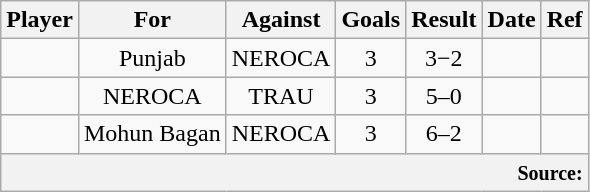<table class="wikitable" style="text-align:center">
<tr>
<th>Player</th>
<th>For</th>
<th>Against</th>
<th>Goals</th>
<th style="text-align:center">Result</th>
<th>Date</th>
<th>Ref</th>
</tr>
<tr>
<td style="text-align:left"> </td>
<td>Punjab</td>
<td>NEROCA</td>
<td>3</td>
<td>3−2</td>
<td></td>
<td></td>
</tr>
<tr>
<td style="text-align:left"> </td>
<td>NEROCA</td>
<td>TRAU</td>
<td>3</td>
<td>5–0</td>
<td></td>
<td></td>
</tr>
<tr>
<td style="text-align:left"> </td>
<td>Mohun Bagan</td>
<td>NEROCA</td>
<td>3</td>
<td>6–2</td>
<td></td>
<td></td>
</tr>
<tr>
<th colspan="7" style="text-align:right;"><small>Source:</small></th>
</tr>
</table>
